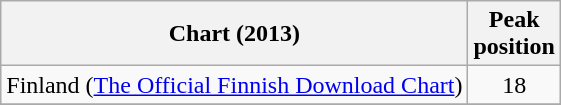<table class="wikitable">
<tr>
<th scope="col">Chart (2013)</th>
<th scope="col">Peak<br>position</th>
</tr>
<tr>
<td>Finland (<a href='#'>The Official Finnish Download Chart</a>)</td>
<td style="text-align:center;">18</td>
</tr>
<tr>
</tr>
</table>
